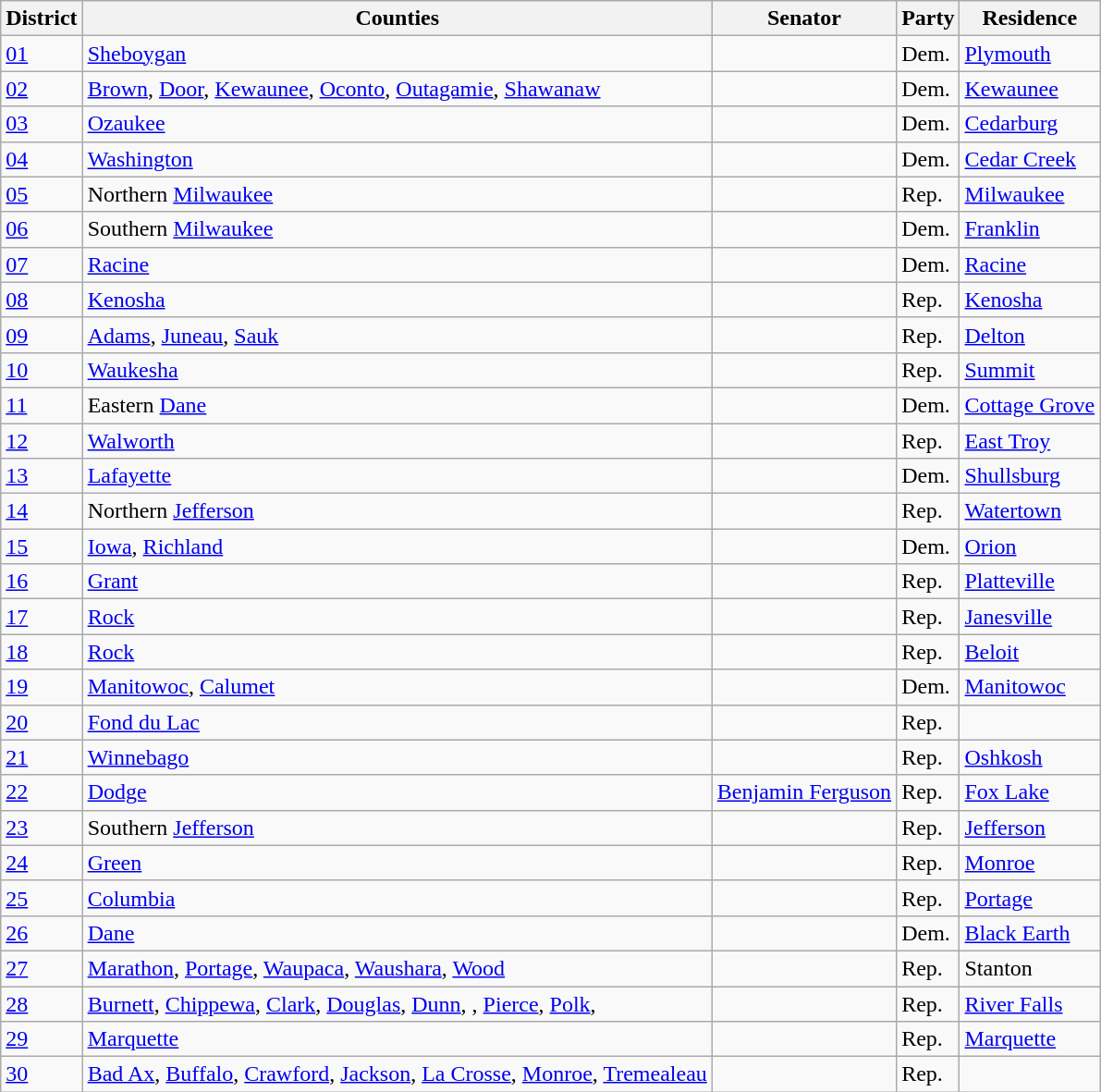<table class="wikitable">
<tr>
<th>District</th>
<th>Counties</th>
<th>Senator</th>
<th>Party</th>
<th>Residence</th>
</tr>
<tr>
<td><a href='#'>01</a></td>
<td><a href='#'>Sheboygan</a></td>
<td></td>
<td>Dem.</td>
<td><a href='#'>Plymouth</a></td>
</tr>
<tr>
<td><a href='#'>02</a></td>
<td><a href='#'>Brown</a>, <a href='#'>Door</a>, <a href='#'>Kewaunee</a>, <a href='#'>Oconto</a>, <a href='#'>Outagamie</a>, <a href='#'>Shawanaw</a></td>
<td></td>
<td>Dem.</td>
<td><a href='#'>Kewaunee</a></td>
</tr>
<tr>
<td><a href='#'>03</a></td>
<td><a href='#'>Ozaukee</a></td>
<td></td>
<td>Dem.</td>
<td><a href='#'>Cedarburg</a></td>
</tr>
<tr>
<td><a href='#'>04</a></td>
<td><a href='#'>Washington</a></td>
<td></td>
<td>Dem.</td>
<td><a href='#'>Cedar Creek</a></td>
</tr>
<tr>
<td><a href='#'>05</a></td>
<td>Northern <a href='#'>Milwaukee</a></td>
<td></td>
<td>Rep.</td>
<td><a href='#'>Milwaukee</a></td>
</tr>
<tr>
<td><a href='#'>06</a></td>
<td>Southern <a href='#'>Milwaukee</a></td>
<td></td>
<td>Dem.</td>
<td><a href='#'>Franklin</a></td>
</tr>
<tr>
<td><a href='#'>07</a></td>
<td><a href='#'>Racine</a></td>
<td></td>
<td>Dem.</td>
<td><a href='#'>Racine</a></td>
</tr>
<tr>
<td><a href='#'>08</a></td>
<td><a href='#'>Kenosha</a></td>
<td></td>
<td>Rep.</td>
<td><a href='#'>Kenosha</a></td>
</tr>
<tr>
<td><a href='#'>09</a></td>
<td><a href='#'>Adams</a>, <a href='#'>Juneau</a>, <a href='#'>Sauk</a></td>
<td></td>
<td>Rep.</td>
<td><a href='#'>Delton</a></td>
</tr>
<tr>
<td><a href='#'>10</a></td>
<td><a href='#'>Waukesha</a></td>
<td></td>
<td>Rep.</td>
<td><a href='#'>Summit</a></td>
</tr>
<tr>
<td><a href='#'>11</a></td>
<td>Eastern <a href='#'>Dane</a></td>
<td></td>
<td>Dem.</td>
<td><a href='#'>Cottage Grove</a></td>
</tr>
<tr>
<td><a href='#'>12</a></td>
<td><a href='#'>Walworth</a></td>
<td></td>
<td>Rep.</td>
<td><a href='#'>East Troy</a></td>
</tr>
<tr>
<td><a href='#'>13</a></td>
<td><a href='#'>Lafayette</a></td>
<td></td>
<td>Dem.</td>
<td><a href='#'>Shullsburg</a></td>
</tr>
<tr>
<td><a href='#'>14</a></td>
<td>Northern <a href='#'>Jefferson</a></td>
<td></td>
<td>Rep.</td>
<td><a href='#'>Watertown</a></td>
</tr>
<tr>
<td><a href='#'>15</a></td>
<td><a href='#'>Iowa</a>, <a href='#'>Richland</a></td>
<td></td>
<td>Dem.</td>
<td><a href='#'>Orion</a></td>
</tr>
<tr>
<td><a href='#'>16</a></td>
<td><a href='#'>Grant</a></td>
<td></td>
<td>Rep.</td>
<td><a href='#'>Platteville</a></td>
</tr>
<tr>
<td><a href='#'>17</a></td>
<td><a href='#'>Rock</a> </td>
<td></td>
<td>Rep.</td>
<td><a href='#'>Janesville</a></td>
</tr>
<tr>
<td><a href='#'>18</a></td>
<td><a href='#'>Rock</a> </td>
<td></td>
<td>Rep.</td>
<td><a href='#'>Beloit</a></td>
</tr>
<tr>
<td><a href='#'>19</a></td>
<td><a href='#'>Manitowoc</a>, <a href='#'>Calumet</a></td>
<td></td>
<td>Dem.</td>
<td><a href='#'>Manitowoc</a></td>
</tr>
<tr>
<td><a href='#'>20</a></td>
<td><a href='#'>Fond du Lac</a></td>
<td></td>
<td>Rep.</td>
<td></td>
</tr>
<tr>
<td><a href='#'>21</a></td>
<td><a href='#'>Winnebago</a></td>
<td></td>
<td>Rep.</td>
<td><a href='#'>Oshkosh</a></td>
</tr>
<tr>
<td><a href='#'>22</a></td>
<td><a href='#'>Dodge</a></td>
<td><a href='#'>Benjamin Ferguson</a></td>
<td>Rep.</td>
<td><a href='#'>Fox Lake</a></td>
</tr>
<tr>
<td><a href='#'>23</a></td>
<td>Southern <a href='#'>Jefferson</a></td>
<td></td>
<td>Rep.</td>
<td><a href='#'>Jefferson</a></td>
</tr>
<tr>
<td><a href='#'>24</a></td>
<td><a href='#'>Green</a></td>
<td></td>
<td>Rep.</td>
<td><a href='#'>Monroe</a></td>
</tr>
<tr>
<td><a href='#'>25</a></td>
<td><a href='#'>Columbia</a></td>
<td></td>
<td>Rep.</td>
<td><a href='#'>Portage</a></td>
</tr>
<tr>
<td><a href='#'>26</a></td>
<td><a href='#'>Dane</a> </td>
<td></td>
<td>Dem.</td>
<td><a href='#'>Black Earth</a></td>
</tr>
<tr>
<td><a href='#'>27</a></td>
<td><a href='#'>Marathon</a>, <a href='#'>Portage</a>, <a href='#'>Waupaca</a>, <a href='#'>Waushara</a>, <a href='#'>Wood</a></td>
<td></td>
<td>Rep.</td>
<td>Stanton</td>
</tr>
<tr>
<td><a href='#'>28</a></td>
<td><a href='#'>Burnett</a>, <a href='#'>Chippewa</a>, <a href='#'>Clark</a>, <a href='#'>Douglas</a>, <a href='#'>Dunn</a>, , <a href='#'>Pierce</a>, <a href='#'>Polk</a>, </td>
<td></td>
<td>Rep.</td>
<td><a href='#'>River Falls</a></td>
</tr>
<tr>
<td><a href='#'>29</a></td>
<td><a href='#'>Marquette</a></td>
<td></td>
<td>Rep.</td>
<td><a href='#'>Marquette</a></td>
</tr>
<tr>
<td><a href='#'>30</a></td>
<td><a href='#'>Bad Ax</a>, <a href='#'>Buffalo</a>, <a href='#'>Crawford</a>, <a href='#'>Jackson</a>, <a href='#'>La Crosse</a>, <a href='#'>Monroe</a>, <a href='#'>Tremealeau</a></td>
<td></td>
<td>Rep.</td>
<td></td>
</tr>
</table>
